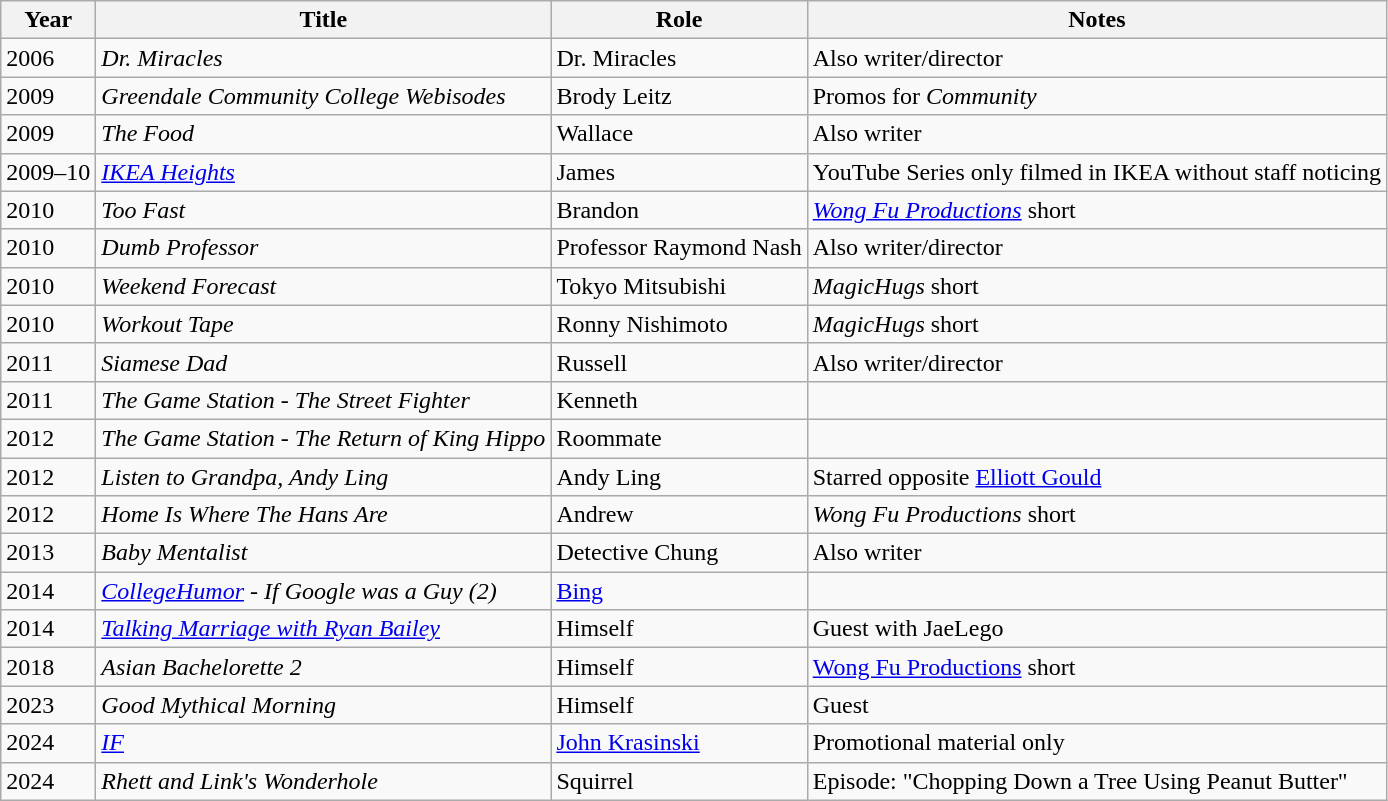<table class="wikitable sortable">
<tr>
<th>Year</th>
<th>Title</th>
<th>Role</th>
<th class="unsortable">Notes</th>
</tr>
<tr>
<td>2006</td>
<td><em>Dr. Miracles</em></td>
<td>Dr. Miracles</td>
<td>Also writer/director</td>
</tr>
<tr>
<td>2009</td>
<td><em>Greendale Community College Webisodes</em></td>
<td>Brody Leitz</td>
<td>Promos for <em>Community</em></td>
</tr>
<tr>
<td>2009</td>
<td><em>The Food</em></td>
<td>Wallace</td>
<td>Also writer</td>
</tr>
<tr>
<td>2009–10</td>
<td><em><a href='#'>IKEA Heights</a></em></td>
<td>James</td>
<td>YouTube Series only filmed in IKEA without staff noticing</td>
</tr>
<tr>
<td>2010</td>
<td><em>Too Fast</em></td>
<td>Brandon</td>
<td><em><a href='#'>Wong Fu Productions</a></em> short</td>
</tr>
<tr>
<td>2010</td>
<td><em>Dumb Professor</em></td>
<td>Professor Raymond Nash</td>
<td>Also writer/director</td>
</tr>
<tr>
<td>2010</td>
<td><em>Weekend Forecast</em></td>
<td>Tokyo Mitsubishi</td>
<td><em>MagicHugs</em> short</td>
</tr>
<tr>
<td>2010</td>
<td><em>Workout Tape</em></td>
<td>Ronny Nishimoto</td>
<td><em>MagicHugs</em> short</td>
</tr>
<tr>
<td>2011</td>
<td><em>Siamese Dad</em></td>
<td>Russell</td>
<td>Also writer/director</td>
</tr>
<tr>
<td>2011</td>
<td><em>The Game Station - The Street Fighter</em></td>
<td>Kenneth</td>
<td></td>
</tr>
<tr>
<td>2012</td>
<td><em>The Game Station - The Return of King Hippo</em></td>
<td>Roommate</td>
<td></td>
</tr>
<tr>
<td>2012</td>
<td><em>Listen to Grandpa, Andy Ling</em></td>
<td>Andy Ling</td>
<td>Starred opposite <a href='#'>Elliott Gould</a></td>
</tr>
<tr>
<td>2012</td>
<td><em>Home Is Where The Hans Are</em></td>
<td>Andrew</td>
<td><em>Wong Fu Productions</em> short</td>
</tr>
<tr>
<td>2013</td>
<td><em>Baby Mentalist</em></td>
<td>Detective Chung</td>
<td>Also writer</td>
</tr>
<tr>
<td>2014</td>
<td><em><a href='#'>CollegeHumor</a> - If Google was a Guy (2)</em></td>
<td><a href='#'>Bing</a></td>
<td></td>
</tr>
<tr>
<td>2014</td>
<td><em><a href='#'>Talking Marriage with Ryan Bailey</a></em></td>
<td>Himself</td>
<td>Guest with JaeLego</td>
</tr>
<tr>
<td>2018</td>
<td><em>Asian Bachelorette 2</em></td>
<td>Himself</td>
<td><a href='#'>Wong Fu Productions</a> short</td>
</tr>
<tr>
<td>2023</td>
<td><em>Good Mythical Morning</em></td>
<td>Himself</td>
<td>Guest</td>
</tr>
<tr>
<td>2024</td>
<td><em><a href='#'>IF</a></em></td>
<td><a href='#'>John Krasinski</a></td>
<td>Promotional material only</td>
</tr>
<tr>
<td>2024</td>
<td><em>Rhett and Link's Wonderhole</em></td>
<td>Squirrel</td>
<td>Episode: "Chopping Down a Tree Using Peanut Butter"</td>
</tr>
</table>
